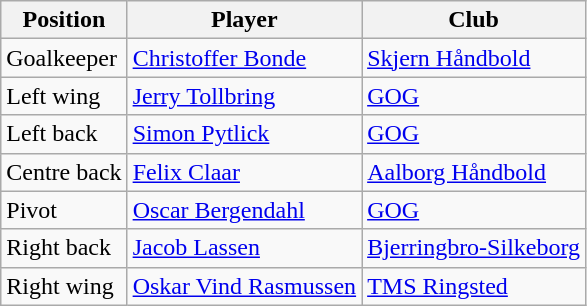<table class="wikitable sortable">
<tr>
<th>Position</th>
<th>Player</th>
<th>Club</th>
</tr>
<tr>
<td>Goalkeeper</td>
<td> <a href='#'>Christoffer Bonde</a></td>
<td><a href='#'>Skjern Håndbold</a></td>
</tr>
<tr>
<td>Left wing</td>
<td> <a href='#'>Jerry Tollbring</a></td>
<td><a href='#'>GOG</a></td>
</tr>
<tr>
<td>Left back</td>
<td> <a href='#'>Simon Pytlick</a></td>
<td><a href='#'>GOG</a></td>
</tr>
<tr>
<td>Centre back</td>
<td> <a href='#'>Felix Claar</a></td>
<td><a href='#'>Aalborg Håndbold</a></td>
</tr>
<tr>
<td>Pivot</td>
<td> <a href='#'>Oscar Bergendahl</a></td>
<td><a href='#'>GOG</a></td>
</tr>
<tr>
<td>Right back</td>
<td> <a href='#'>Jacob Lassen</a></td>
<td><a href='#'>Bjerringbro-Silkeborg</a></td>
</tr>
<tr>
<td>Right wing</td>
<td> <a href='#'>Oskar Vind Rasmussen</a></td>
<td><a href='#'>TMS Ringsted</a></td>
</tr>
</table>
